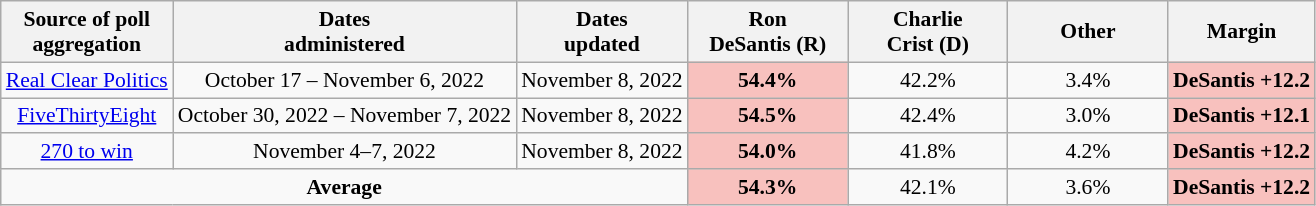<table class="wikitable sortable" style="text-align:center;font-size:90%;line-height:17px">
<tr>
<th>Source of poll<br>aggregation</th>
<th>Dates<br>administered</th>
<th>Dates<br>updated</th>
<th style="width:100px;">Ron<br>DeSantis (R)</th>
<th style="width:100px;">Charlie<br>Crist (D)</th>
<th style="width:100px;">Other<br></th>
<th>Margin</th>
</tr>
<tr>
<td><a href='#'>Real Clear Politics</a></td>
<td>October 17 – November 6, 2022</td>
<td>November 8, 2022</td>
<td style="background: rgb(248, 193, 190);"><strong>54.4%</strong></td>
<td>42.2%</td>
<td>3.4%</td>
<td style="background: rgb(248, 193, 190);"><strong>DeSantis +12.2</strong></td>
</tr>
<tr>
<td><a href='#'>FiveThirtyEight</a></td>
<td>October 30, 2022 – November 7, 2022</td>
<td>November 8, 2022</td>
<td style="background: rgb(248, 193, 190);"><strong>54.5%</strong></td>
<td>42.4%</td>
<td>3.0%</td>
<td style="background: rgb(248, 193, 190);"><strong>DeSantis +12.1</strong></td>
</tr>
<tr>
<td><a href='#'>270 to win</a></td>
<td>November 4–7, 2022</td>
<td>November 8, 2022</td>
<td style="background: rgb(248, 193, 190);"><strong>54.0%</strong></td>
<td>41.8%</td>
<td>4.2%</td>
<td style="background: rgb(248, 193, 190);"><strong>DeSantis +12.2</strong></td>
</tr>
<tr>
<td colspan="3"><strong>Average</strong></td>
<td style="background: rgb(248, 193, 190);"><strong>54.3%</strong></td>
<td>42.1%</td>
<td>3.6%</td>
<td style="background: rgb(248, 193, 190);"><strong>DeSantis +12.2</strong></td>
</tr>
</table>
